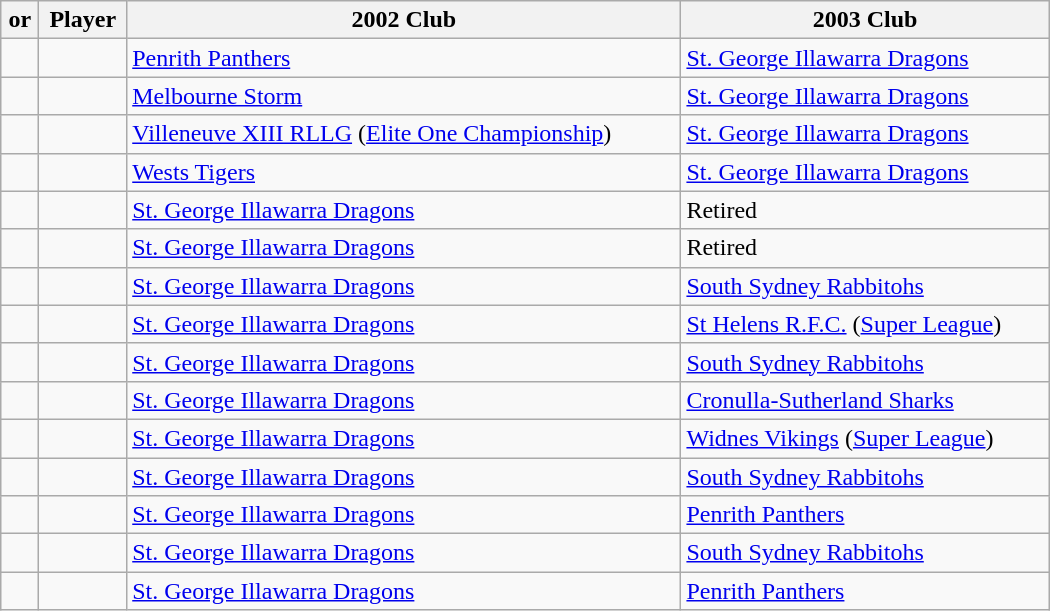<table class="wikitable sortable" style="width:700px;">
<tr>
<th> or </th>
<th>Player</th>
<th>2002 Club</th>
<th>2003 Club</th>
</tr>
<tr>
<td></td>
<td></td>
<td> <a href='#'>Penrith Panthers</a></td>
<td> <a href='#'>St. George Illawarra Dragons</a></td>
</tr>
<tr>
<td></td>
<td></td>
<td> <a href='#'>Melbourne Storm</a></td>
<td> <a href='#'>St. George Illawarra Dragons</a></td>
</tr>
<tr>
<td></td>
<td></td>
<td> <a href='#'>Villeneuve XIII RLLG</a> (<a href='#'>Elite One Championship</a>)</td>
<td> <a href='#'>St. George Illawarra Dragons</a></td>
</tr>
<tr>
<td></td>
<td></td>
<td> <a href='#'>Wests Tigers</a></td>
<td> <a href='#'>St. George Illawarra Dragons</a></td>
</tr>
<tr>
<td></td>
<td></td>
<td> <a href='#'>St. George Illawarra Dragons</a></td>
<td>Retired</td>
</tr>
<tr>
<td></td>
<td></td>
<td> <a href='#'>St. George Illawarra Dragons</a></td>
<td>Retired</td>
</tr>
<tr>
<td></td>
<td></td>
<td> <a href='#'>St. George Illawarra Dragons</a></td>
<td> <a href='#'>South Sydney Rabbitohs</a></td>
</tr>
<tr>
<td></td>
<td></td>
<td> <a href='#'>St. George Illawarra Dragons</a></td>
<td> <a href='#'>St Helens R.F.C.</a> (<a href='#'>Super League</a>)</td>
</tr>
<tr>
<td></td>
<td></td>
<td> <a href='#'>St. George Illawarra Dragons</a></td>
<td> <a href='#'>South Sydney Rabbitohs</a></td>
</tr>
<tr>
<td></td>
<td></td>
<td> <a href='#'>St. George Illawarra Dragons</a></td>
<td> <a href='#'>Cronulla-Sutherland Sharks</a></td>
</tr>
<tr>
<td></td>
<td></td>
<td> <a href='#'>St. George Illawarra Dragons</a></td>
<td> <a href='#'>Widnes Vikings</a> (<a href='#'>Super League</a>)</td>
</tr>
<tr>
<td></td>
<td></td>
<td> <a href='#'>St. George Illawarra Dragons</a></td>
<td> <a href='#'>South Sydney Rabbitohs</a></td>
</tr>
<tr>
<td></td>
<td></td>
<td> <a href='#'>St. George Illawarra Dragons</a></td>
<td> <a href='#'>Penrith Panthers</a></td>
</tr>
<tr>
<td></td>
<td></td>
<td> <a href='#'>St. George Illawarra Dragons</a></td>
<td> <a href='#'>South Sydney Rabbitohs</a></td>
</tr>
<tr>
<td></td>
<td></td>
<td> <a href='#'>St. George Illawarra Dragons</a></td>
<td> <a href='#'>Penrith Panthers</a></td>
</tr>
</table>
